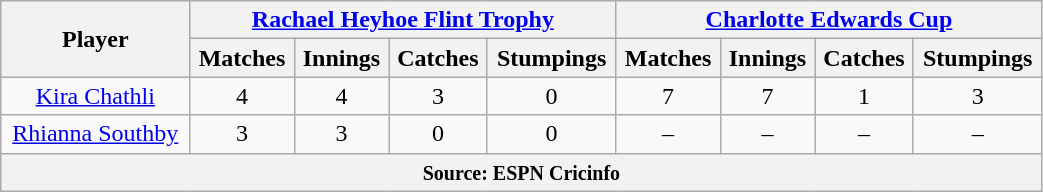<table class="wikitable" style="text-align:center; width:55%;">
<tr>
<th rowspan=2>Player</th>
<th colspan=4><a href='#'>Rachael Heyhoe Flint Trophy</a></th>
<th colspan=4><a href='#'>Charlotte Edwards Cup</a></th>
</tr>
<tr>
<th>Matches</th>
<th>Innings</th>
<th>Catches</th>
<th>Stumpings</th>
<th>Matches</th>
<th>Innings</th>
<th>Catches</th>
<th>Stumpings</th>
</tr>
<tr>
<td><a href='#'>Kira Chathli</a></td>
<td>4</td>
<td>4</td>
<td>3</td>
<td>0</td>
<td>7</td>
<td>7</td>
<td>1</td>
<td>3</td>
</tr>
<tr>
<td><a href='#'>Rhianna Southby</a></td>
<td>3</td>
<td>3</td>
<td>0</td>
<td>0</td>
<td>–</td>
<td>–</td>
<td>–</td>
<td>–</td>
</tr>
<tr>
<th colspan="9"><small>Source: ESPN Cricinfo</small></th>
</tr>
</table>
